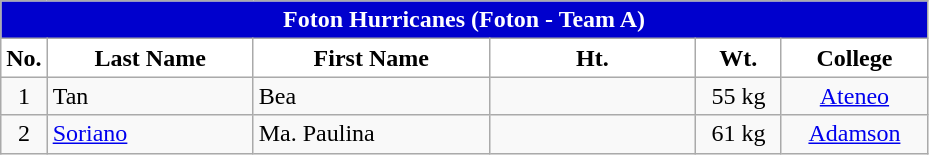<table class="wikitable collapsible autocollapse"  style="text-align:center;">
<tr>
<th colspan="9" style= "background:#0000CD; color:white; text-align: center"><strong>Foton Hurricanes (Foton - Team A)</strong></th>
</tr>
<tr>
<th width=3px style="background: White; color: Black; text-align: center"><strong>No.</strong></th>
<th width=130px style="background: White; color: Black">Last Name</th>
<th width=150px style="background: White; color: Black">First Name</th>
<th width=130px style="background: White; color: Black">Ht.</th>
<th width=50px style="background: White; color: Black">Wt.</th>
<th width=90px style="background: White; color: Black">College</th>
</tr>
<tr>
<td>1</td>
<td style="text-align: left">Tan</td>
<td style="text-align: left">Bea</td>
<td></td>
<td>55 kg</td>
<td><a href='#'>Ateneo</a></td>
</tr>
<tr>
<td>2</td>
<td style="text-align: left"><a href='#'>Soriano</a></td>
<td style="text-align: left">Ma. Paulina</td>
<td></td>
<td>61 kg</td>
<td><a href='#'>Adamson</a></td>
</tr>
</table>
